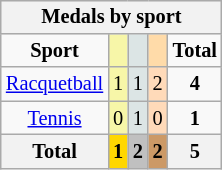<table class=wikitable style="font-size:85%; float:right;text-align:center">
<tr bgcolor=EFEFEF>
<th colspan=7><strong>Medals by sport</strong></th>
</tr>
<tr>
<td><strong>Sport</strong></td>
<td bgcolor=F7F6A8></td>
<td bgcolor=DCE5E5></td>
<td bgcolor=FFDBA9></td>
<td><strong>Total</strong></td>
</tr>
<tr>
<td><a href='#'>Racquetball</a></td>
<td bgcolor=F7F6A8>1</td>
<td bgcolor=DCE5E5>1</td>
<td bgcolor=FFDAB9>2</td>
<td><strong>4</strong></td>
</tr>
<tr>
<td><a href='#'>Tennis</a></td>
<td bgcolor=F7F6A8>0</td>
<td bgcolor=DCE5E5>1</td>
<td bgcolor=FFDAB9>0</td>
<td><strong>1</strong></td>
</tr>
<tr>
<th><strong>Total</strong></th>
<th style=background:gold><strong>1</strong></th>
<th style=background:silver><strong>2</strong></th>
<th style=background:#C96><strong>2</strong></th>
<th><strong>5</strong></th>
</tr>
</table>
